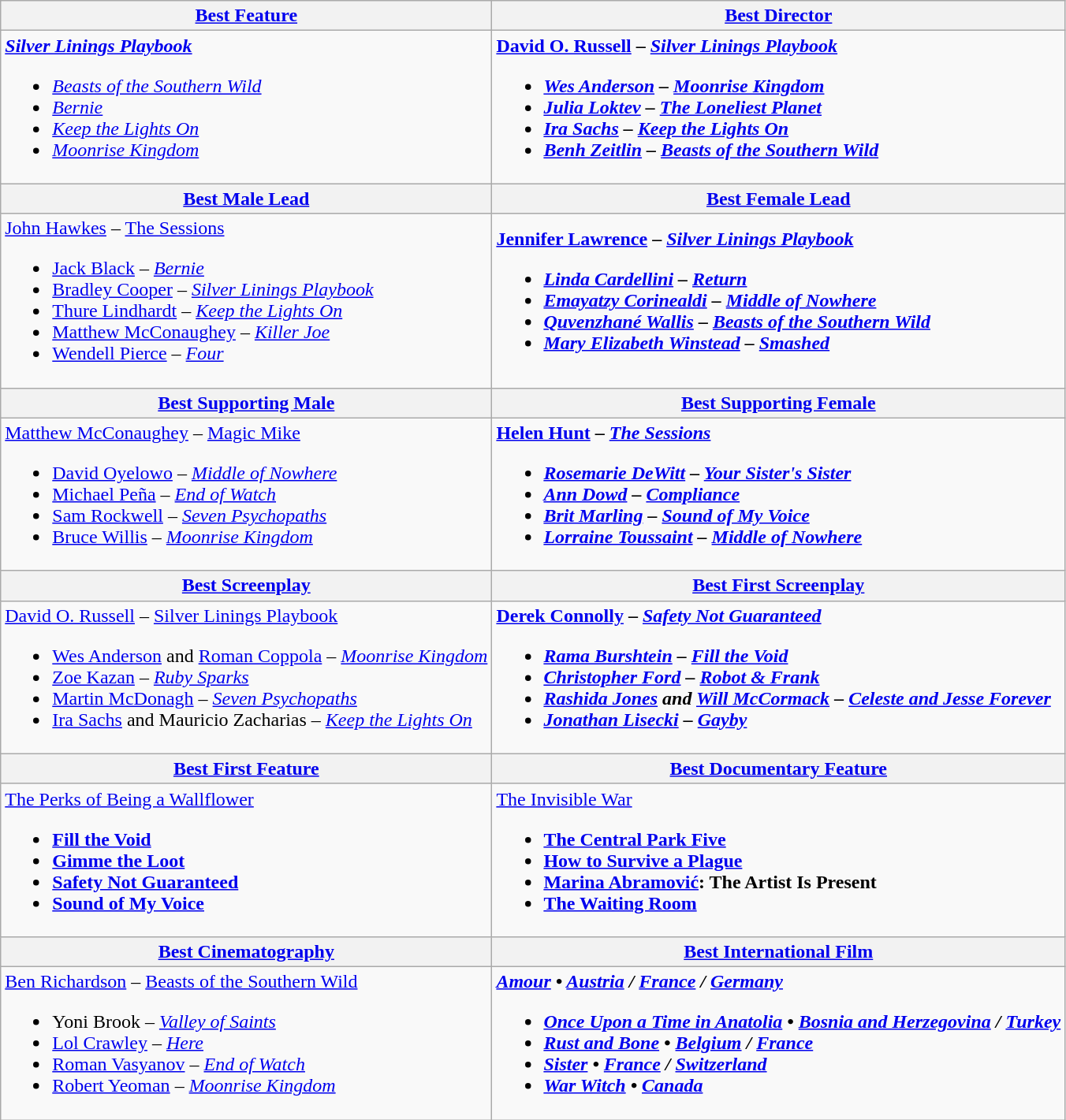<table class="wikitable">
<tr>
<th><a href='#'>Best Feature</a></th>
<th><a href='#'>Best Director</a></th>
</tr>
<tr>
<td><strong><em><a href='#'>Silver Linings Playbook</a></em></strong><br><ul><li><em><a href='#'>Beasts of the Southern Wild</a></em></li><li><em><a href='#'>Bernie</a></em></li><li><em><a href='#'>Keep the Lights On</a></em></li><li><em><a href='#'>Moonrise Kingdom</a></em></li></ul></td>
<td><strong><a href='#'>David O. Russell</a> – <em><a href='#'>Silver Linings Playbook</a><strong><em><br><ul><li><a href='#'>Wes Anderson</a> – </em><a href='#'>Moonrise Kingdom</a><em></li><li><a href='#'>Julia Loktev</a> – </em><a href='#'>The Loneliest Planet</a><em></li><li><a href='#'>Ira Sachs</a> – </em><a href='#'>Keep the Lights On</a><em></li><li><a href='#'>Benh Zeitlin</a> – </em><a href='#'>Beasts of the Southern Wild</a><em></li></ul></td>
</tr>
<tr>
<th><a href='#'>Best Male Lead</a></th>
<th><a href='#'>Best Female Lead</a></th>
</tr>
<tr>
<td></strong><a href='#'>John Hawkes</a> – </em><a href='#'>The Sessions</a></em></strong><br><ul><li><a href='#'>Jack Black</a> – <em><a href='#'>Bernie</a></em></li><li><a href='#'>Bradley Cooper</a> – <em><a href='#'>Silver Linings Playbook</a></em></li><li><a href='#'>Thure Lindhardt</a> – <em><a href='#'>Keep the Lights On</a></em></li><li><a href='#'>Matthew McConaughey</a> – <em><a href='#'>Killer Joe</a></em></li><li><a href='#'>Wendell Pierce</a> – <em><a href='#'>Four</a></em></li></ul></td>
<td><strong><a href='#'>Jennifer Lawrence</a> – <em><a href='#'>Silver Linings Playbook</a><strong><em><br><ul><li><a href='#'>Linda Cardellini</a> – </em><a href='#'>Return</a><em></li><li><a href='#'>Emayatzy Corinealdi</a> – </em><a href='#'>Middle of Nowhere</a><em></li><li><a href='#'>Quvenzhané Wallis</a> – </em><a href='#'>Beasts of the Southern Wild</a><em></li><li><a href='#'>Mary Elizabeth Winstead</a> – </em><a href='#'>Smashed</a><em></li></ul></td>
</tr>
<tr>
<th><a href='#'>Best Supporting Male</a></th>
<th><a href='#'>Best Supporting Female</a></th>
</tr>
<tr>
<td></strong><a href='#'>Matthew McConaughey</a> – </em><a href='#'>Magic Mike</a></em></strong><br><ul><li><a href='#'>David Oyelowo</a> – <em><a href='#'>Middle of Nowhere</a></em></li><li><a href='#'>Michael Peña</a> – <em><a href='#'>End of Watch</a></em></li><li><a href='#'>Sam Rockwell</a> – <em><a href='#'>Seven Psychopaths</a></em></li><li><a href='#'>Bruce Willis</a> – <em><a href='#'>Moonrise Kingdom</a></em></li></ul></td>
<td><strong><a href='#'>Helen Hunt</a> – <em><a href='#'>The Sessions</a><strong><em><br><ul><li><a href='#'>Rosemarie DeWitt</a> – </em><a href='#'>Your Sister's Sister</a><em></li><li><a href='#'>Ann Dowd</a> – </em><a href='#'>Compliance</a><em></li><li><a href='#'>Brit Marling</a> – </em><a href='#'>Sound of My Voice</a><em></li><li><a href='#'>Lorraine Toussaint</a> – </em><a href='#'>Middle of Nowhere</a><em></li></ul></td>
</tr>
<tr>
<th><a href='#'>Best Screenplay</a></th>
<th><a href='#'>Best First Screenplay</a></th>
</tr>
<tr>
<td></strong><a href='#'>David O. Russell</a> – </em><a href='#'>Silver Linings Playbook</a></em></strong><br><ul><li><a href='#'>Wes Anderson</a> and <a href='#'>Roman Coppola</a> – <em><a href='#'>Moonrise Kingdom</a></em></li><li><a href='#'>Zoe Kazan</a> – <em><a href='#'>Ruby Sparks</a></em></li><li><a href='#'>Martin McDonagh</a> – <em><a href='#'>Seven Psychopaths</a></em></li><li><a href='#'>Ira Sachs</a> and Mauricio Zacharias – <em><a href='#'>Keep the Lights On</a></em></li></ul></td>
<td><strong><a href='#'>Derek Connolly</a> – <em><a href='#'>Safety Not Guaranteed</a><strong><em><br><ul><li><a href='#'>Rama Burshtein</a> – </em><a href='#'>Fill the Void</a><em></li><li><a href='#'>Christopher Ford</a> – </em><a href='#'>Robot & Frank</a><em></li><li><a href='#'>Rashida Jones</a> and <a href='#'>Will McCormack</a> – </em><a href='#'>Celeste and Jesse Forever</a><em></li><li><a href='#'>Jonathan Lisecki</a> – </em><a href='#'>Gayby</a><em></li></ul></td>
</tr>
<tr>
<th><a href='#'>Best First Feature</a></th>
<th><a href='#'>Best Documentary Feature</a></th>
</tr>
<tr>
<td></em></strong><a href='#'>The Perks of Being a Wallflower</a><strong><em><br><ul><li></em><a href='#'>Fill the Void</a><em></li><li></em><a href='#'>Gimme the Loot</a><em></li><li></em><a href='#'>Safety Not Guaranteed</a><em></li><li></em><a href='#'>Sound of My Voice</a><em></li></ul></td>
<td></em></strong><a href='#'>The Invisible War</a><strong><em><br><ul><li></em><a href='#'>The Central Park Five</a><em></li><li></em><a href='#'>How to Survive a Plague</a><em></li><li></em><a href='#'>Marina Abramović</a>: The Artist Is Present<em></li><li></em><a href='#'>The Waiting Room</a><em></li></ul></td>
</tr>
<tr>
<th><a href='#'>Best Cinematography</a></th>
<th><a href='#'>Best International Film</a></th>
</tr>
<tr>
<td></strong><a href='#'>Ben Richardson</a> – </em><a href='#'>Beasts of the Southern Wild</a></em></strong><br><ul><li>Yoni Brook – <em><a href='#'>Valley of Saints</a></em></li><li><a href='#'>Lol Crawley</a> – <em><a href='#'>Here</a></em></li><li><a href='#'>Roman Vasyanov</a> – <em><a href='#'>End of Watch</a></em></li><li><a href='#'>Robert Yeoman</a> – <em><a href='#'>Moonrise Kingdom</a></em></li></ul></td>
<td><strong><em><a href='#'>Amour</a><em> • <a href='#'>Austria</a> / <a href='#'>France</a> / <a href='#'>Germany</a><strong><br><ul><li></em><a href='#'>Once Upon a Time in Anatolia</a><em> • <a href='#'>Bosnia and Herzegovina</a> / <a href='#'>Turkey</a></li><li></em><a href='#'>Rust and Bone</a><em> • <a href='#'>Belgium</a> / <a href='#'>France</a></li><li></em><a href='#'>Sister</a><em> • <a href='#'>France</a> / <a href='#'>Switzerland</a></li><li></em><a href='#'>War Witch</a><em> • <a href='#'>Canada</a></li></ul></td>
</tr>
</table>
